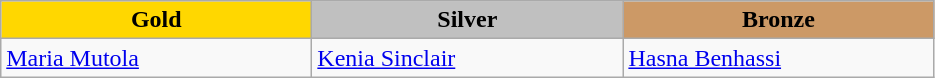<table class="wikitable" style="text-align:left">
<tr align="center">
<td width=200 bgcolor=gold><strong>Gold</strong></td>
<td width=200 bgcolor=silver><strong>Silver</strong></td>
<td width=200 bgcolor=CC9966><strong>Bronze</strong></td>
</tr>
<tr>
<td><a href='#'>Maria Mutola</a><br><em></em></td>
<td><a href='#'>Kenia Sinclair</a><br><em></em></td>
<td><a href='#'>Hasna Benhassi</a><br><em></em></td>
</tr>
</table>
